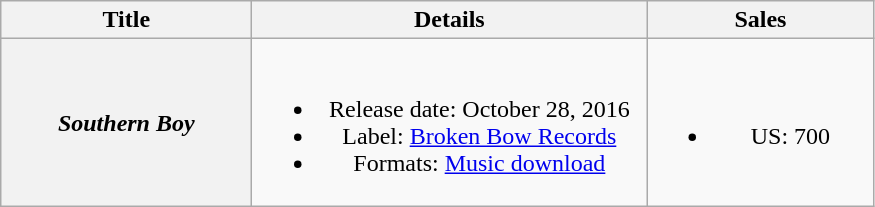<table class="wikitable plainrowheaders" style="text-align:center;">
<tr>
<th style="width:10em;">Title</th>
<th style="width:16em;">Details</th>
<th style="width:9em;">Sales</th>
</tr>
<tr>
<th scope="row"><em>Southern Boy</em></th>
<td><br><ul><li>Release date: October 28, 2016</li><li>Label: <a href='#'>Broken Bow Records</a></li><li>Formats: <a href='#'>Music download</a></li></ul></td>
<td><br><ul><li>US: 700</li></ul></td>
</tr>
</table>
